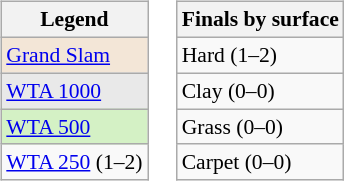<table>
<tr valign=top>
<td><br><table class=wikitable style="font-size:90%">
<tr>
<th>Legend</th>
</tr>
<tr>
<td bgcolor=f3e6d7><a href='#'>Grand Slam</a></td>
</tr>
<tr>
<td bgcolor=e9e9e9><a href='#'>WTA 1000</a></td>
</tr>
<tr>
<td bgcolor=d4f1c5><a href='#'>WTA 500</a></td>
</tr>
<tr>
<td><a href='#'>WTA 250</a> (1–2)</td>
</tr>
</table>
</td>
<td><br><table class=wikitable style="font-size:90%">
<tr>
<th>Finals by surface</th>
</tr>
<tr>
<td>Hard (1–2)</td>
</tr>
<tr>
<td>Clay (0–0)</td>
</tr>
<tr>
<td>Grass (0–0)</td>
</tr>
<tr>
<td>Carpet (0–0)</td>
</tr>
</table>
</td>
</tr>
</table>
